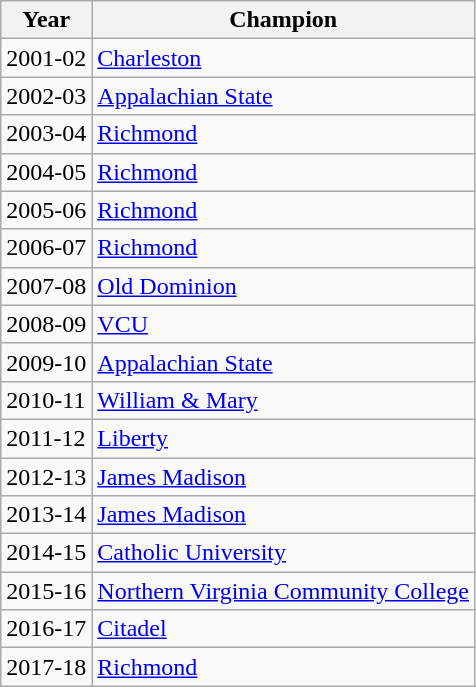<table class="wikitable">
<tr>
<th>Year</th>
<th>Champion</th>
</tr>
<tr>
<td>2001-02</td>
<td><a href='#'>Charleston</a></td>
</tr>
<tr>
<td>2002-03</td>
<td><a href='#'>Appalachian State</a></td>
</tr>
<tr>
<td>2003-04</td>
<td><a href='#'>Richmond</a></td>
</tr>
<tr>
<td>2004-05</td>
<td><a href='#'>Richmond</a></td>
</tr>
<tr>
<td>2005-06</td>
<td><a href='#'>Richmond</a></td>
</tr>
<tr>
<td>2006-07</td>
<td><a href='#'>Richmond</a></td>
</tr>
<tr>
<td>2007-08</td>
<td><a href='#'>Old Dominion</a></td>
</tr>
<tr>
<td>2008-09</td>
<td><a href='#'>VCU</a></td>
</tr>
<tr>
<td>2009-10</td>
<td><a href='#'>Appalachian State</a></td>
</tr>
<tr>
<td>2010-11</td>
<td><a href='#'>William & Mary</a></td>
</tr>
<tr>
<td>2011-12</td>
<td><a href='#'>Liberty</a></td>
</tr>
<tr>
<td>2012-13</td>
<td><a href='#'>James Madison</a></td>
</tr>
<tr>
<td>2013-14</td>
<td><a href='#'>James Madison</a></td>
</tr>
<tr>
<td>2014-15</td>
<td><a href='#'>Catholic University</a></td>
</tr>
<tr>
<td>2015-16</td>
<td><a href='#'>Northern Virginia Community College</a></td>
</tr>
<tr>
<td>2016-17</td>
<td><a href='#'>Citadel</a></td>
</tr>
<tr>
<td>2017-18</td>
<td><a href='#'>Richmond</a></td>
</tr>
</table>
